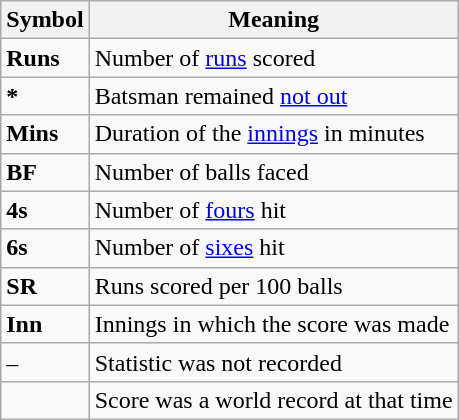<table class="wikitable" border="1">
<tr>
<th>Symbol</th>
<th>Meaning</th>
</tr>
<tr>
<td><strong>Runs</strong></td>
<td>Number of <a href='#'>runs</a> scored</td>
</tr>
<tr>
<td><strong>*</strong></td>
<td>Batsman remained <a href='#'>not out</a></td>
</tr>
<tr>
<td><strong>Mins</strong></td>
<td>Duration of the <a href='#'>innings</a> in minutes</td>
</tr>
<tr>
<td><strong>BF</strong></td>
<td>Number of balls faced</td>
</tr>
<tr>
<td><strong>4s</strong></td>
<td>Number of <a href='#'>fours</a> hit</td>
</tr>
<tr>
<td><strong>6s</strong></td>
<td>Number of <a href='#'>sixes</a> hit</td>
</tr>
<tr>
<td><strong>SR</strong></td>
<td>Runs scored per 100 balls</td>
</tr>
<tr>
<td><strong>Inn</strong></td>
<td>Innings in which the score was made</td>
</tr>
<tr>
<td>–</td>
<td>Statistic was not recorded</td>
</tr>
<tr>
<td></td>
<td>Score was a world record at that time</td>
</tr>
</table>
